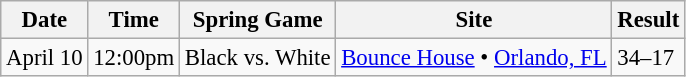<table class="wikitable" style="font-size:95%;">
<tr>
<th>Date</th>
<th>Time</th>
<th>Spring Game</th>
<th>Site</th>
<th>Result</th>
</tr>
<tr>
<td>April 10</td>
<td>12:00pm</td>
<td>Black vs. White</td>
<td><a href='#'>Bounce House</a> • <a href='#'>Orlando, FL</a></td>
<td>34–17</td>
</tr>
</table>
